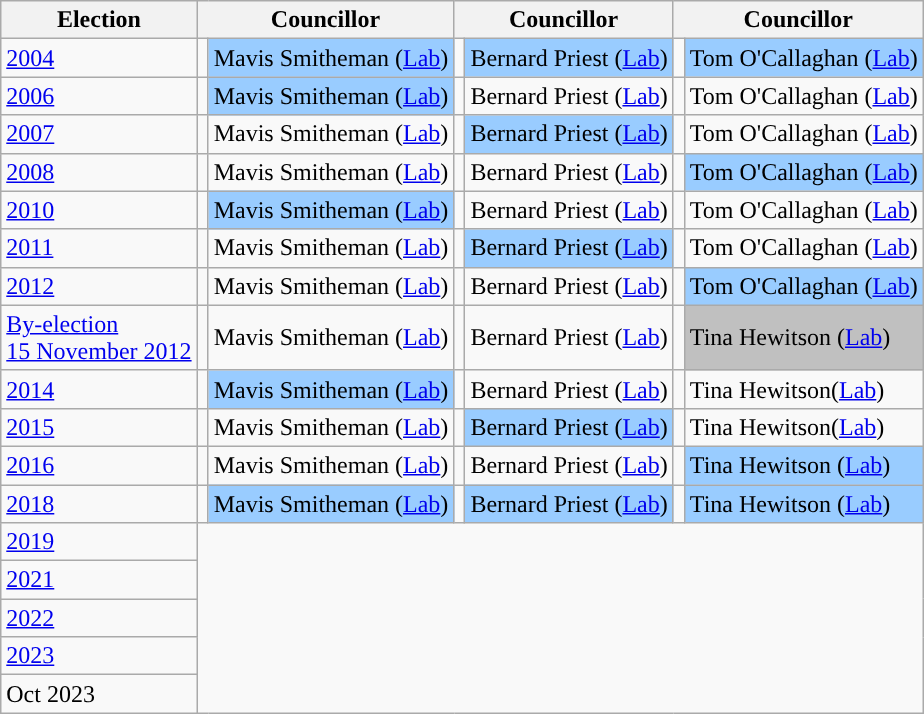<table class="wikitable">
<tr>
<th>Election</th>
<th colspan="2">Councillor</th>
<th colspan="2">Councillor</th>
<th colspan="2">Councillor</th>
</tr>
<tr>
<td><a href='#'>2004</a></td>
<td style="background-color: "></td>
<td bgcolor="#99CCFF">Mavis Smitheman (<a href='#'>Lab</a>)</td>
<td style="background-color: "></td>
<td bgcolor="#99CCFF">Bernard Priest (<a href='#'>Lab</a>)</td>
<td style="background-color: "></td>
<td bgcolor="#99CCFF">Tom O'Callaghan (<a href='#'>Lab</a>)</td>
</tr>
<tr>
<td><a href='#'>2006</a></td>
<td style="background-color: "></td>
<td bgcolor="#99CCFF">Mavis Smitheman (<a href='#'>Lab</a>)</td>
<td style="background-color: "></td>
<td>Bernard Priest (<a href='#'>Lab</a>)</td>
<td style="background-color: "></td>
<td>Tom O'Callaghan (<a href='#'>Lab</a>)</td>
</tr>
<tr>
<td><a href='#'>2007</a></td>
<td style="background-color: "></td>
<td>Mavis Smitheman (<a href='#'>Lab</a>)</td>
<td style="background-color: "></td>
<td bgcolor="#99CCFF">Bernard Priest (<a href='#'>Lab</a>)</td>
<td style="background-color: "></td>
<td>Tom O'Callaghan (<a href='#'>Lab</a>)</td>
</tr>
<tr>
<td><a href='#'>2008</a></td>
<td style="background-color: "></td>
<td>Mavis Smitheman (<a href='#'>Lab</a>)</td>
<td style="background-color: "></td>
<td>Bernard Priest (<a href='#'>Lab</a>)</td>
<td style="background-color: "></td>
<td bgcolor="#99CCFF">Tom O'Callaghan (<a href='#'>Lab</a>)</td>
</tr>
<tr>
<td><a href='#'>2010</a></td>
<td style="background-color: "></td>
<td bgcolor="#99CCFF">Mavis Smitheman (<a href='#'>Lab</a>)</td>
<td style="background-color: "></td>
<td>Bernard Priest (<a href='#'>Lab</a>)</td>
<td style="background-color: "></td>
<td>Tom O'Callaghan (<a href='#'>Lab</a>)</td>
</tr>
<tr>
<td><a href='#'>2011</a></td>
<td style="background-color: "></td>
<td>Mavis Smitheman (<a href='#'>Lab</a>)</td>
<td style="background-color: "></td>
<td bgcolor="#99CCFF">Bernard Priest (<a href='#'>Lab</a>)</td>
<td style="background-color: "></td>
<td>Tom O'Callaghan (<a href='#'>Lab</a>)</td>
</tr>
<tr>
<td><a href='#'>2012</a></td>
<td style="background-color: "></td>
<td>Mavis Smitheman (<a href='#'>Lab</a>)</td>
<td style="background-color: "></td>
<td>Bernard Priest (<a href='#'>Lab</a>)</td>
<td style="background-color: "></td>
<td bgcolor="#99CCFF">Tom O'Callaghan (<a href='#'>Lab</a>)</td>
</tr>
<tr>
<td><a href='#'>By-election<br>15 November 2012</a></td>
<td style="background-color: "></td>
<td>Mavis Smitheman (<a href='#'>Lab</a>)</td>
<td style="background-color: "></td>
<td>Bernard Priest (<a href='#'>Lab</a>)</td>
<td style="background-color: "></td>
<td bgcolor="#C0C0C0">Tina Hewitson (<a href='#'>Lab</a>)</td>
</tr>
<tr>
<td><a href='#'>2014</a></td>
<td style="background-color: "></td>
<td bgcolor="#99CCFF">Mavis Smitheman (<a href='#'>Lab</a>)</td>
<td style="background-color: "></td>
<td>Bernard Priest (<a href='#'>Lab</a>)</td>
<td style="background-color: "></td>
<td>Tina Hewitson(<a href='#'>Lab</a>)</td>
</tr>
<tr>
<td><a href='#'>2015</a></td>
<td style="background-color: "></td>
<td>Mavis Smitheman (<a href='#'>Lab</a>)</td>
<td style="background-color: "></td>
<td bgcolor="#99CCFF">Bernard Priest (<a href='#'>Lab</a>)</td>
<td style="background-color: "></td>
<td>Tina Hewitson(<a href='#'>Lab</a>)</td>
</tr>
<tr>
<td><a href='#'>2016</a></td>
<td style="background-color: "></td>
<td>Mavis Smitheman (<a href='#'>Lab</a>)</td>
<td style="background-color: "></td>
<td>Bernard Priest (<a href='#'>Lab</a>)</td>
<td style="background-color: "></td>
<td bgcolor="#99CCFF">Tina Hewitson (<a href='#'>Lab</a>)</td>
</tr>
<tr>
<td><a href='#'>2018</a></td>
<td style="background-color: "></td>
<td bgcolor="#99CCFF">Mavis Smitheman (<a href='#'>Lab</a>)</td>
<td style="background-color: "></td>
<td bgcolor="#99CCFF">Bernard Priest (<a href='#'>Lab</a>)</td>
<td style="background-color: "></td>
<td bgcolor="#99CCFF">Tina Hewitson (<a href='#'>Lab</a>)</td>
</tr>
<tr>
<td><a href='#'>2019</a><br>

</td>
</tr>
<tr>
<td><a href='#'>2021</a><br>

</td>
</tr>
<tr>
<td><a href='#'>2022</a><br>

</td>
</tr>
<tr>
<td><a href='#'>2023</a><br>

</td>
</tr>
<tr>
<td>Oct 2023<br>

</td>
</tr>
</table>
